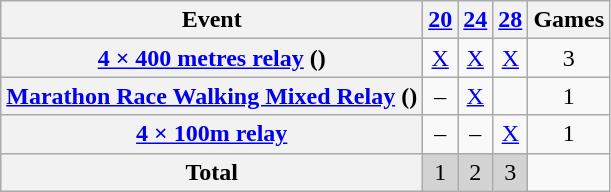<table class="wikitable plainrowheaders sticky-header" style="text-align:center;">
<tr>
<th scope="col">Event</th>
<th scope="col"><a href='#'>20</a></th>
<th scope="col"><a href='#'>24</a></th>
<th scope="col"><a href='#'>28</a></th>
<th scope="col">Games</th>
</tr>
<tr>
<th scope="row"><a href='#'>4 × 400 metres relay</a> ()</th>
<td><a href='#'>X</a></td>
<td><a href='#'>X</a></td>
<td><a href='#'>X</a></td>
<td>3</td>
</tr>
<tr>
<th scope="row"><a href='#'>Marathon Race Walking Mixed Relay</a> ()</th>
<td>–</td>
<td><a href='#'>X</a></td>
<td></td>
<td>1</td>
</tr>
<tr>
<th scope="row"><a href='#'> 4 × 100m relay</a></th>
<td>–</td>
<td>–</td>
<td><a href='#'>X</a></td>
<td>1</td>
</tr>
<tr bgcolor="lightgray">
<th scope="row"><strong>Total</strong></th>
<td>1</td>
<td>2</td>
<td>3</td>
</tr>
</table>
